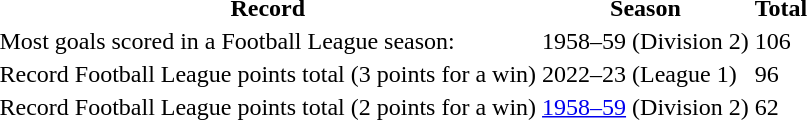<table>
<tr>
<th>Record</th>
<th>Season</th>
<th>Total</th>
<th></th>
</tr>
<tr>
<td>Most goals scored in a Football League season:</td>
<td>1958–59 (Division 2)</td>
<td>106</td>
<td></td>
</tr>
<tr>
<td>Record Football League points total (3 points for a win)</td>
<td>2022–23 (League 1)</td>
<td>96</td>
<td></td>
</tr>
<tr>
<td>Record Football League points total (2 points for a win)</td>
<td><a href='#'>1958–59</a> (Division 2)</td>
<td>62</td>
<td></td>
</tr>
</table>
